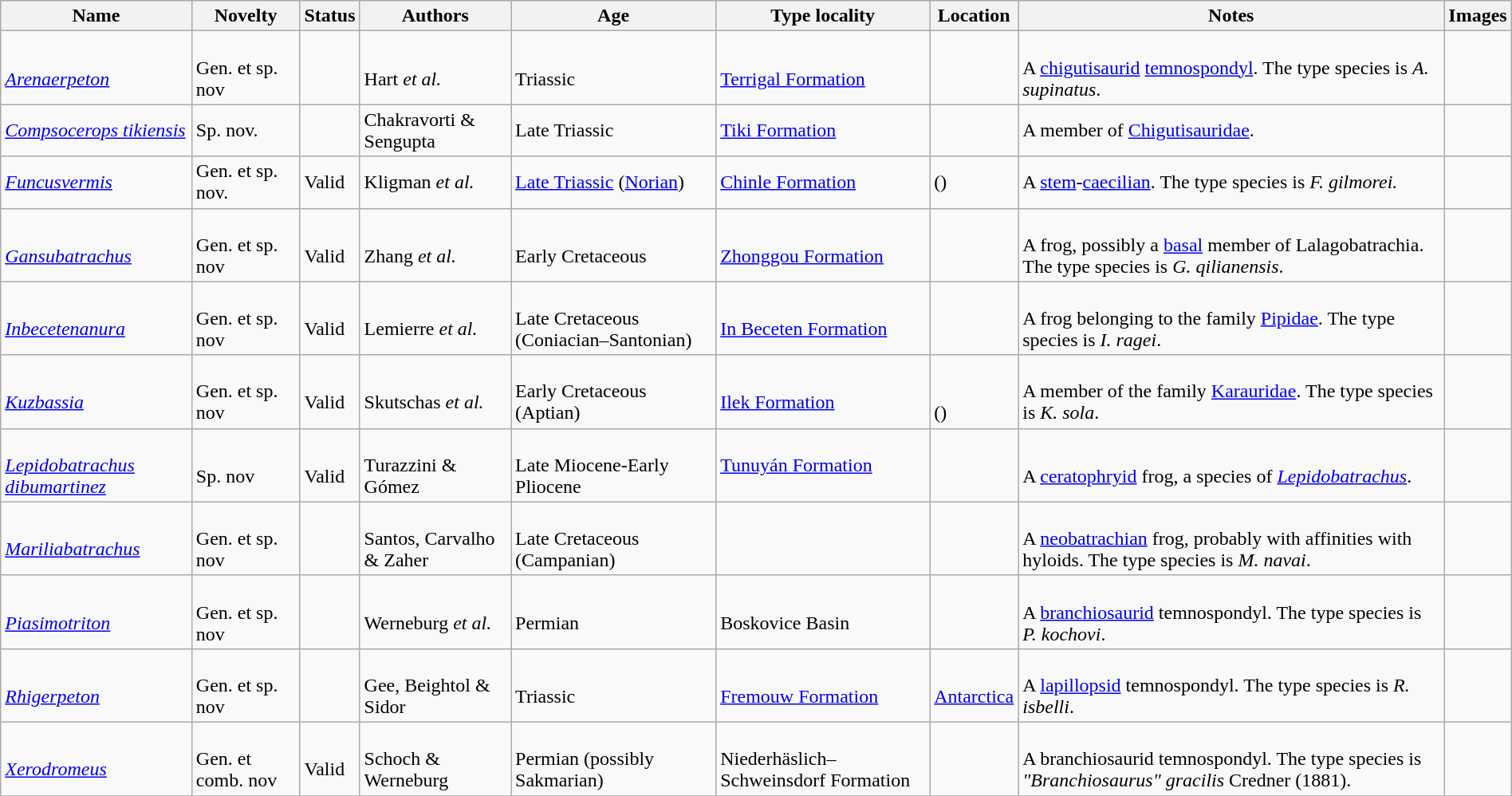<table class="wikitable sortable" align="center" width="100%">
<tr>
<th>Name</th>
<th>Novelty</th>
<th>Status</th>
<th>Authors</th>
<th>Age</th>
<th>Type locality</th>
<th>Location</th>
<th>Notes</th>
<th>Images</th>
</tr>
<tr>
<td><br><em><a href='#'>Arenaerpeton</a></em></td>
<td><br>Gen. et sp. nov</td>
<td></td>
<td><br>Hart <em>et al.</em></td>
<td><br>Triassic</td>
<td><br><a href='#'>Terrigal Formation</a></td>
<td><br></td>
<td><br>A <a href='#'>chigutisaurid</a> <a href='#'>temnospondyl</a>. The type species is <em>A. supinatus</em>.</td>
<td></td>
</tr>
<tr>
<td><em><a href='#'>Compsocerops tikiensis</a></em></td>
<td>Sp. nov.</td>
<td></td>
<td>Chakravorti & Sengupta</td>
<td>Late Triassic</td>
<td><a href='#'>Tiki Formation</a></td>
<td></td>
<td>A member of <a href='#'>Chigutisauridae</a>.</td>
<td></td>
</tr>
<tr>
<td><em><a href='#'>Funcusvermis</a></em></td>
<td>Gen. et sp. nov.</td>
<td>Valid</td>
<td>Kligman <em>et al.</em></td>
<td><a href='#'>Late Triassic</a> (<a href='#'>Norian</a>)</td>
<td><a href='#'>Chinle Formation</a></td>
<td> ()</td>
<td>A <a href='#'>stem</a>-<a href='#'>caecilian</a>. The type species is <em>F. gilmorei.</em></td>
<td></td>
</tr>
<tr>
<td><br><em><a href='#'>Gansubatrachus</a></em></td>
<td><br>Gen. et sp. nov</td>
<td><br>Valid</td>
<td><br>Zhang <em>et al.</em></td>
<td><br>Early Cretaceous</td>
<td><br><a href='#'>Zhonggou Formation</a></td>
<td><br></td>
<td><br>A frog, possibly a <a href='#'>basal</a> member of Lalagobatrachia. The type species is <em>G. qilianensis</em>.</td>
<td></td>
</tr>
<tr>
<td><br><em><a href='#'>Inbecetenanura</a></em></td>
<td><br>Gen. et sp. nov</td>
<td><br>Valid</td>
<td><br>Lemierre <em>et al.</em></td>
<td><br>Late Cretaceous (Coniacian–Santonian)</td>
<td><br><a href='#'>In Beceten Formation</a></td>
<td><br></td>
<td><br>A frog belonging to the family <a href='#'>Pipidae</a>. The type species is <em>I. ragei</em>.</td>
<td></td>
</tr>
<tr>
<td><br><em><a href='#'>Kuzbassia</a></em></td>
<td><br>Gen. et sp. nov</td>
<td><br>Valid</td>
<td><br>Skutschas <em>et al.</em></td>
<td><br>Early Cretaceous (Aptian)</td>
<td><br><a href='#'>Ilek Formation</a></td>
<td><br><br>()</td>
<td><br>A member of the family <a href='#'>Karauridae</a>. The type species is <em>K. sola</em>.</td>
<td></td>
</tr>
<tr>
<td><br><em><a href='#'>Lepidobatrachus dibumartinez</a></em></td>
<td><br>Sp. nov</td>
<td><br>Valid</td>
<td><br>Turazzini & Gómez</td>
<td><br>Late Miocene-Early Pliocene</td>
<td><a href='#'>Tunuyán Formation</a></td>
<td><br></td>
<td><br>A <a href='#'>ceratophryid</a> frog, a species of <em><a href='#'>Lepidobatrachus</a></em>.</td>
<td></td>
</tr>
<tr>
<td><br><em><a href='#'>Mariliabatrachus</a></em></td>
<td><br>Gen. et sp. nov</td>
<td></td>
<td><br>Santos, Carvalho & Zaher</td>
<td><br>Late Cretaceous (Campanian)</td>
<td></td>
<td><br></td>
<td><br>A <a href='#'>neobatrachian</a> frog, probably with affinities with hyloids. The type species is <em>M. navai</em>.</td>
<td></td>
</tr>
<tr>
<td><br><em><a href='#'>Piasimotriton</a></em></td>
<td><br>Gen. et sp. nov</td>
<td></td>
<td><br>Werneburg <em>et al.</em></td>
<td><br>Permian</td>
<td><br>Boskovice Basin</td>
<td><br></td>
<td><br>A <a href='#'>branchiosaurid</a> temnospondyl. The type species is <em>P. kochovi</em>.</td>
<td></td>
</tr>
<tr>
<td><br><em><a href='#'>Rhigerpeton</a></em></td>
<td><br>Gen. et sp. nov</td>
<td></td>
<td><br>Gee, Beightol & Sidor</td>
<td><br>Triassic</td>
<td><br><a href='#'>Fremouw Formation</a></td>
<td><br><a href='#'>Antarctica</a></td>
<td><br>A <a href='#'>lapillopsid</a> temnospondyl. The type species is <em>R. isbelli</em>.</td>
<td></td>
</tr>
<tr>
<td><br><em><a href='#'>Xerodromeus</a></em></td>
<td><br>Gen. et comb. nov</td>
<td><br>Valid</td>
<td><br>Schoch & Werneburg</td>
<td><br>Permian (possibly Sakmarian)</td>
<td><br>Niederhäslich–Schweinsdorf Formation</td>
<td><br></td>
<td><br>A branchiosaurid temnospondyl. The type species is <em>"Branchiosaurus" gracilis</em> Credner (1881).</td>
<td></td>
</tr>
<tr>
</tr>
</table>
